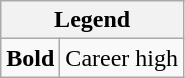<table class="wikitable mw-collapsible">
<tr>
<th colspan="2">Legend</th>
</tr>
<tr>
<td><strong>Bold</strong></td>
<td>Career high</td>
</tr>
</table>
